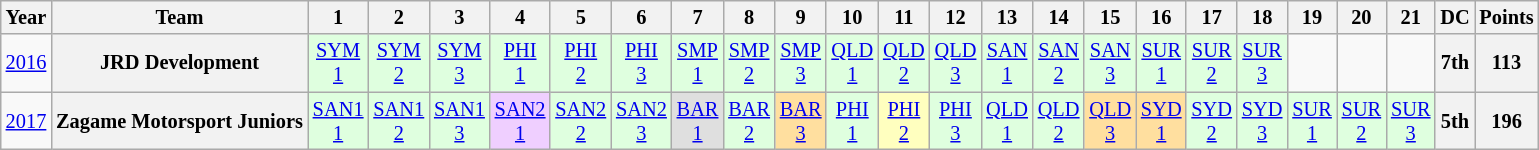<table class="wikitable" style="text-align:center; font-size:85%">
<tr>
<th>Year</th>
<th>Team</th>
<th>1</th>
<th>2</th>
<th>3</th>
<th>4</th>
<th>5</th>
<th>6</th>
<th>7</th>
<th>8</th>
<th>9</th>
<th>10</th>
<th>11</th>
<th>12</th>
<th>13</th>
<th>14</th>
<th>15</th>
<th>16</th>
<th>17</th>
<th>18</th>
<th>19</th>
<th>20</th>
<th>21</th>
<th>DC</th>
<th>Points</th>
</tr>
<tr>
<td><a href='#'>2016</a></td>
<th>JRD Development</th>
<td style="background:#DFFFDF"><a href='#'>SYM<br>1</a><br></td>
<td style="background:#DFFFDF"><a href='#'>SYM<br>2</a><br></td>
<td style="background:#DFFFDF"><a href='#'>SYM<br>3</a><br></td>
<td style="background:#DFFFDF"><a href='#'>PHI<br>1</a><br></td>
<td style="background:#DFFFDF"><a href='#'>PHI<br>2</a><br></td>
<td style="background:#DFFFDF"><a href='#'>PHI<br>3</a><br></td>
<td style="background:#DFFFDF"><a href='#'>SMP<br>1</a><br></td>
<td style="background:#DFFFDF"><a href='#'>SMP<br>2</a><br></td>
<td style="background:#DFFFDF"><a href='#'>SMP<br>3</a><br></td>
<td style="background:#DFFFDF"><a href='#'>QLD<br>1</a><br></td>
<td style="background:#DFFFDF"><a href='#'>QLD<br>2</a><br></td>
<td style="background:#DFFFDF"><a href='#'>QLD<br>3</a><br></td>
<td style="background:#DFFFDF"><a href='#'>SAN<br>1</a><br></td>
<td style="background:#DFFFDF"><a href='#'>SAN<br>2</a><br></td>
<td style="background:#DFFFDF"><a href='#'>SAN<br>3</a><br></td>
<td style="background:#DFFFDF"><a href='#'>SUR<br>1</a><br></td>
<td style="background:#DFFFDF"><a href='#'>SUR<br>2</a><br></td>
<td style="background:#DFFFDF"><a href='#'>SUR<br>3</a><br></td>
<td></td>
<td></td>
<td></td>
<th>7th</th>
<th>113</th>
</tr>
<tr>
<td><a href='#'>2017</a></td>
<th nowrap>Zagame Motorsport Juniors</th>
<td style="background:#DFFFDF;"><a href='#'>SAN1<br>1</a><br></td>
<td style="background:#DFFFDF;"><a href='#'>SAN1<br>2</a><br></td>
<td style="background:#DFFFDF;"><a href='#'>SAN1<br>3</a><br></td>
<td style="background:#EFCFFF;"><a href='#'>SAN2<br>1</a><br></td>
<td style="background:#DFFFDF;"><a href='#'>SAN2<br>2</a><br></td>
<td style="background:#DFFFDF;"><a href='#'>SAN2<br>3</a><br></td>
<td style="background:#DFDFDF;"><a href='#'>BAR<br>1</a><br></td>
<td style="background:#DFFFDF;"><a href='#'>BAR<br>2</a><br></td>
<td style="background:#FFDF9F;"><a href='#'>BAR<br>3</a><br></td>
<td style="background:#DFFFDF;"><a href='#'>PHI<br>1</a><br></td>
<td style="background:#FFFFBF;"><a href='#'>PHI<br>2</a><br></td>
<td style="background:#DFFFDF;"><a href='#'>PHI<br>3</a><br></td>
<td style="background:#DFFFDF;"><a href='#'>QLD<br>1</a><br></td>
<td style="background:#DFFFDF;"><a href='#'>QLD<br>2</a><br></td>
<td style="background:#FFDF9F;"><a href='#'>QLD<br>3</a><br></td>
<td style="background:#FFDF9F;"><a href='#'>SYD<br>1</a><br></td>
<td style="background:#DFFFDF;"><a href='#'>SYD<br>2</a><br></td>
<td style="background:#DFFFDF;"><a href='#'>SYD<br>3</a><br></td>
<td style="background:#DFFFDF;"><a href='#'>SUR<br>1</a><br></td>
<td style="background:#DFFFDF;"><a href='#'>SUR<br>2</a><br></td>
<td style="background:#DFFFDF;"><a href='#'>SUR<br>3</a><br></td>
<th>5th</th>
<th>196</th>
</tr>
</table>
